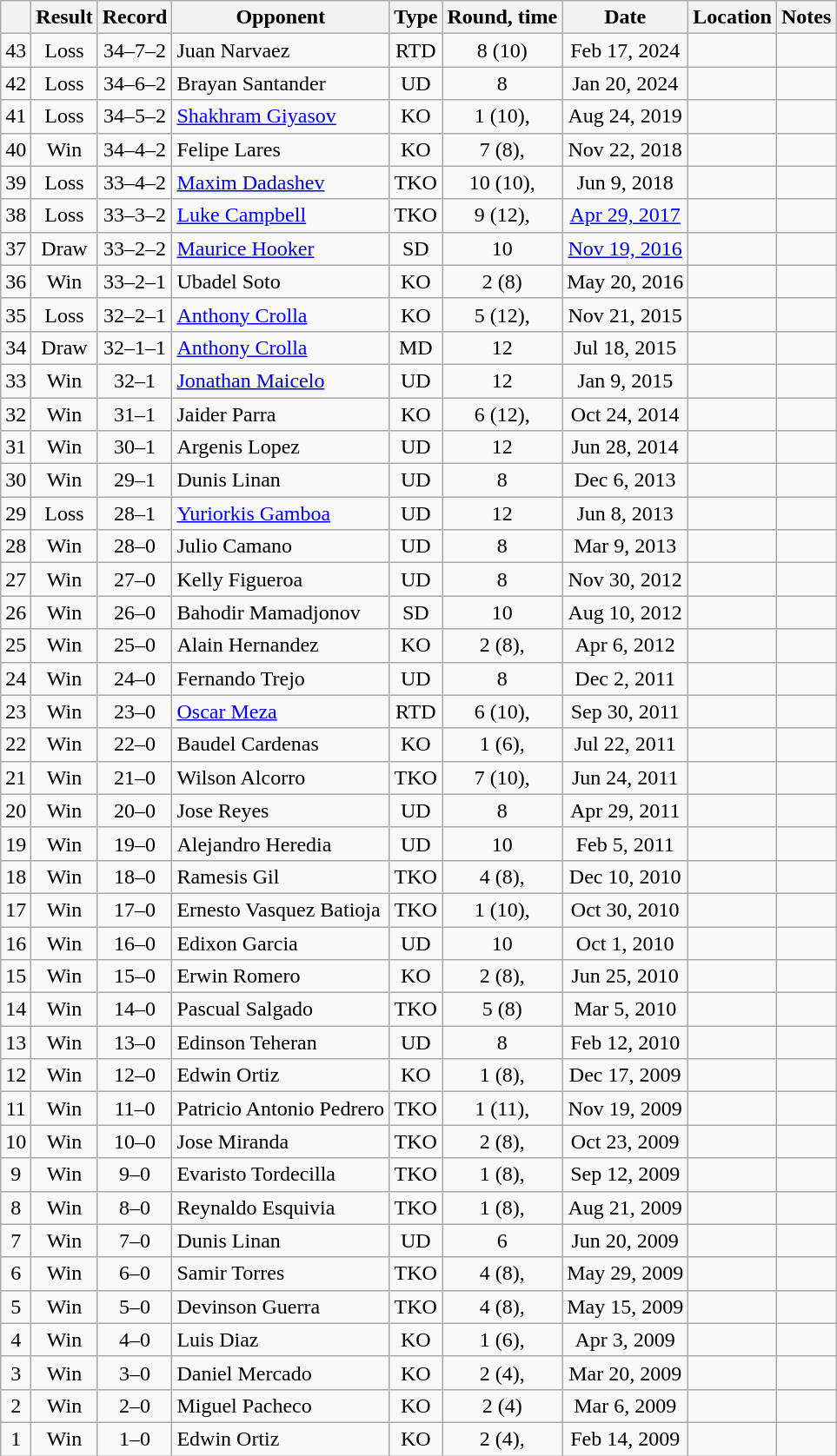<table class=wikitable style=text-align:center>
<tr>
<th></th>
<th>Result</th>
<th>Record</th>
<th>Opponent</th>
<th>Type</th>
<th>Round, time</th>
<th>Date</th>
<th>Location</th>
<th>Notes</th>
</tr>
<tr>
<td>43</td>
<td>Loss</td>
<td>34–7–2</td>
<td align=left>Juan Narvaez</td>
<td>RTD</td>
<td>8 (10)</td>
<td>Feb 17, 2024</td>
<td align=left></td>
<td align=left></td>
</tr>
<tr>
<td>42</td>
<td>Loss</td>
<td>34–6–2</td>
<td align=left>Brayan Santander</td>
<td>UD</td>
<td>8</td>
<td>Jan 20, 2024</td>
<td align=left></td>
<td align=left></td>
</tr>
<tr>
<td>41</td>
<td>Loss</td>
<td>34–5–2</td>
<td align=left><a href='#'>Shakhram Giyasov</a></td>
<td>KO</td>
<td>1 (10), </td>
<td>Aug 24, 2019</td>
<td align=left></td>
<td align=left></td>
</tr>
<tr>
<td>40</td>
<td>Win</td>
<td>34–4–2</td>
<td align=left>Felipe Lares</td>
<td>KO</td>
<td>7 (8), </td>
<td>Nov 22, 2018</td>
<td align=left></td>
<td align=left></td>
</tr>
<tr>
<td>39</td>
<td>Loss</td>
<td>33–4–2</td>
<td align=left><a href='#'>Maxim Dadashev</a></td>
<td>TKO</td>
<td>10 (10), </td>
<td>Jun 9, 2018</td>
<td align=left></td>
<td align=left></td>
</tr>
<tr>
<td>38</td>
<td>Loss</td>
<td>33–3–2</td>
<td align=left><a href='#'>Luke Campbell</a></td>
<td>TKO</td>
<td>9 (12), </td>
<td><a href='#'>Apr 29, 2017</a></td>
<td align=left></td>
<td align=left></td>
</tr>
<tr>
<td>37</td>
<td>Draw</td>
<td>33–2–2</td>
<td align=left><a href='#'>Maurice Hooker</a></td>
<td>SD</td>
<td>10</td>
<td><a href='#'>Nov 19, 2016</a></td>
<td align=left></td>
<td align=left></td>
</tr>
<tr>
<td>36</td>
<td>Win</td>
<td>33–2–1</td>
<td align=left>Ubadel Soto</td>
<td>KO</td>
<td>2 (8)</td>
<td>May 20, 2016</td>
<td align=left></td>
<td align=left></td>
</tr>
<tr>
<td>35</td>
<td>Loss</td>
<td>32–2–1</td>
<td align=left><a href='#'>Anthony Crolla</a></td>
<td>KO</td>
<td>5 (12), </td>
<td>Nov 21, 2015</td>
<td align=left></td>
<td align=left></td>
</tr>
<tr>
<td>34</td>
<td>Draw</td>
<td>32–1–1</td>
<td align=left><a href='#'>Anthony Crolla</a></td>
<td>MD</td>
<td>12</td>
<td>Jul 18, 2015</td>
<td align=left></td>
<td align=left></td>
</tr>
<tr>
<td>33</td>
<td>Win</td>
<td>32–1</td>
<td align=left><a href='#'>Jonathan Maicelo</a></td>
<td>UD</td>
<td>12</td>
<td>Jan 9, 2015</td>
<td align=left></td>
<td align=left></td>
</tr>
<tr>
<td>32</td>
<td>Win</td>
<td>31–1</td>
<td align=left>Jaider Parra</td>
<td>KO</td>
<td>6 (12), </td>
<td>Oct 24, 2014</td>
<td align=left></td>
<td align=left></td>
</tr>
<tr>
<td>31</td>
<td>Win</td>
<td>30–1</td>
<td align=left>Argenis Lopez</td>
<td>UD</td>
<td>12</td>
<td>Jun 28, 2014</td>
<td align=left></td>
<td align=left></td>
</tr>
<tr>
<td>30</td>
<td>Win</td>
<td>29–1</td>
<td align=left>Dunis Linan</td>
<td>UD</td>
<td>8</td>
<td>Dec 6, 2013</td>
<td align=left></td>
<td align=left></td>
</tr>
<tr>
<td>29</td>
<td>Loss</td>
<td>28–1</td>
<td align=left><a href='#'>Yuriorkis Gamboa</a></td>
<td>UD</td>
<td>12</td>
<td>Jun 8, 2013</td>
<td align=left></td>
<td align=left></td>
</tr>
<tr>
<td>28</td>
<td>Win</td>
<td>28–0</td>
<td align=left>Julio Camano</td>
<td>UD</td>
<td>8</td>
<td>Mar 9, 2013</td>
<td align=left></td>
<td align=left></td>
</tr>
<tr>
<td>27</td>
<td>Win</td>
<td>27–0</td>
<td align=left>Kelly Figueroa</td>
<td>UD</td>
<td>8</td>
<td>Nov 30, 2012</td>
<td align=left></td>
<td align=left></td>
</tr>
<tr>
<td>26</td>
<td>Win</td>
<td>26–0</td>
<td align=left>Bahodir Mamadjonov</td>
<td>SD</td>
<td>10</td>
<td>Aug 10, 2012</td>
<td align=left></td>
<td align=left></td>
</tr>
<tr>
<td>25</td>
<td>Win</td>
<td>25–0</td>
<td align=left>Alain Hernandez</td>
<td>KO</td>
<td>2 (8), </td>
<td>Apr 6, 2012</td>
<td align=left></td>
<td align=left></td>
</tr>
<tr>
<td>24</td>
<td>Win</td>
<td>24–0</td>
<td align=left>Fernando Trejo</td>
<td>UD</td>
<td>8</td>
<td>Dec 2, 2011</td>
<td align=left></td>
<td align=left></td>
</tr>
<tr>
<td>23</td>
<td>Win</td>
<td>23–0</td>
<td align=left><a href='#'>Oscar Meza</a></td>
<td>RTD</td>
<td>6 (10), </td>
<td>Sep 30, 2011</td>
<td align=left></td>
<td align=left></td>
</tr>
<tr>
<td>22</td>
<td>Win</td>
<td>22–0</td>
<td align=left>Baudel Cardenas</td>
<td>KO</td>
<td>1 (6), </td>
<td>Jul 22, 2011</td>
<td align=left></td>
<td align=left></td>
</tr>
<tr>
<td>21</td>
<td>Win</td>
<td>21–0</td>
<td align=left>Wilson Alcorro</td>
<td>TKO</td>
<td>7 (10), </td>
<td>Jun 24, 2011</td>
<td align=left></td>
<td align=left></td>
</tr>
<tr>
<td>20</td>
<td>Win</td>
<td>20–0</td>
<td align=left>Jose Reyes</td>
<td>UD</td>
<td>8</td>
<td>Apr 29, 2011</td>
<td align=left></td>
<td align=left></td>
</tr>
<tr>
<td>19</td>
<td>Win</td>
<td>19–0</td>
<td align=left>Alejandro Heredia</td>
<td>UD</td>
<td>10</td>
<td>Feb 5, 2011</td>
<td align=left></td>
<td align=left></td>
</tr>
<tr>
<td>18</td>
<td>Win</td>
<td>18–0</td>
<td align=left>Ramesis Gil</td>
<td>TKO</td>
<td>4 (8), </td>
<td>Dec 10, 2010</td>
<td align=left></td>
<td align=left></td>
</tr>
<tr>
<td>17</td>
<td>Win</td>
<td>17–0</td>
<td align=left>Ernesto Vasquez Batioja</td>
<td>TKO</td>
<td>1 (10), </td>
<td>Oct 30, 2010</td>
<td align=left></td>
<td align=left></td>
</tr>
<tr>
<td>16</td>
<td>Win</td>
<td>16–0</td>
<td align=left>Edixon Garcia</td>
<td>UD</td>
<td>10</td>
<td>Oct 1, 2010</td>
<td align=left></td>
<td align=left></td>
</tr>
<tr>
<td>15</td>
<td>Win</td>
<td>15–0</td>
<td align=left>Erwin Romero</td>
<td>KO</td>
<td>2 (8), </td>
<td>Jun 25, 2010</td>
<td align=left></td>
<td align=left></td>
</tr>
<tr>
<td>14</td>
<td>Win</td>
<td>14–0</td>
<td align=left>Pascual Salgado</td>
<td>TKO</td>
<td>5 (8)</td>
<td>Mar 5, 2010</td>
<td align=left></td>
<td align=left></td>
</tr>
<tr>
<td>13</td>
<td>Win</td>
<td>13–0</td>
<td align=left>Edinson Teheran</td>
<td>UD</td>
<td>8</td>
<td>Feb 12, 2010</td>
<td align=left></td>
<td align=left></td>
</tr>
<tr>
<td>12</td>
<td>Win</td>
<td>12–0</td>
<td align=left>Edwin Ortiz</td>
<td>KO</td>
<td>1 (8), </td>
<td>Dec 17, 2009</td>
<td align=left></td>
<td align=left></td>
</tr>
<tr>
<td>11</td>
<td>Win</td>
<td>11–0</td>
<td align=left>Patricio Antonio Pedrero</td>
<td>TKO</td>
<td>1 (11), </td>
<td>Nov 19, 2009</td>
<td align=left></td>
<td align=left></td>
</tr>
<tr>
<td>10</td>
<td>Win</td>
<td>10–0</td>
<td align=left>Jose Miranda</td>
<td>TKO</td>
<td>2 (8), </td>
<td>Oct 23, 2009</td>
<td align=left></td>
<td align=left></td>
</tr>
<tr>
<td>9</td>
<td>Win</td>
<td>9–0</td>
<td align=left>Evaristo Tordecilla</td>
<td>TKO</td>
<td>1 (8), </td>
<td>Sep 12, 2009</td>
<td align=left></td>
<td align=left></td>
</tr>
<tr>
<td>8</td>
<td>Win</td>
<td>8–0</td>
<td align=left>Reynaldo Esquivia</td>
<td>TKO</td>
<td>1 (8), </td>
<td>Aug 21, 2009</td>
<td align=left></td>
<td align=left></td>
</tr>
<tr>
<td>7</td>
<td>Win</td>
<td>7–0</td>
<td align=left>Dunis Linan</td>
<td>UD</td>
<td>6</td>
<td>Jun 20, 2009</td>
<td align=left></td>
<td align=left></td>
</tr>
<tr>
<td>6</td>
<td>Win</td>
<td>6–0</td>
<td align=left>Samir Torres</td>
<td>TKO</td>
<td>4 (8), </td>
<td>May 29, 2009</td>
<td align=left></td>
<td align=left></td>
</tr>
<tr>
<td>5</td>
<td>Win</td>
<td>5–0</td>
<td align=left>Devinson Guerra</td>
<td>TKO</td>
<td>4 (8), </td>
<td>May 15, 2009</td>
<td align=left></td>
<td align=left></td>
</tr>
<tr>
<td>4</td>
<td>Win</td>
<td>4–0</td>
<td align=left>Luis Diaz</td>
<td>KO</td>
<td>1 (6), </td>
<td>Apr 3, 2009</td>
<td align=left></td>
<td align=left></td>
</tr>
<tr>
<td>3</td>
<td>Win</td>
<td>3–0</td>
<td align=left>Daniel Mercado</td>
<td>KO</td>
<td>2 (4), </td>
<td>Mar 20, 2009</td>
<td align=left></td>
<td align=left></td>
</tr>
<tr>
<td>2</td>
<td>Win</td>
<td>2–0</td>
<td align=left>Miguel Pacheco</td>
<td>KO</td>
<td>2 (4)</td>
<td>Mar 6, 2009</td>
<td align=left></td>
<td align=left></td>
</tr>
<tr>
<td>1</td>
<td>Win</td>
<td>1–0</td>
<td align=left>Edwin Ortiz</td>
<td>KO</td>
<td>2 (4), </td>
<td>Feb 14, 2009</td>
<td align=left></td>
<td align=left></td>
</tr>
</table>
